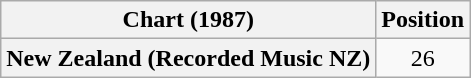<table class="wikitable plainrowheaders" style="text-align:center">
<tr>
<th scope="col">Chart (1987)</th>
<th scope="col">Position</th>
</tr>
<tr>
<th scope="row">New Zealand (Recorded Music NZ)</th>
<td>26</td>
</tr>
</table>
